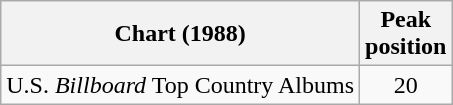<table class="wikitable">
<tr>
<th>Chart (1988)</th>
<th>Peak<br>position</th>
</tr>
<tr>
<td>U.S. <em>Billboard</em> Top Country Albums</td>
<td align="center">20</td>
</tr>
</table>
